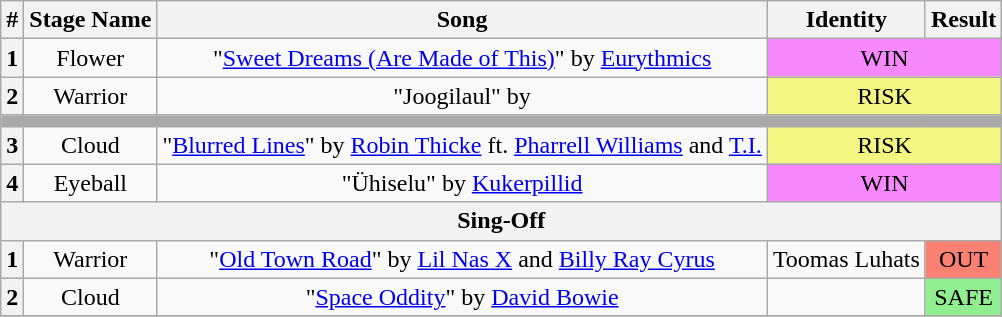<table class="wikitable plainrowheaders" style="text-align: center;">
<tr>
<th>#</th>
<th>Stage Name</th>
<th>Song</th>
<th>Identity</th>
<th>Result</th>
</tr>
<tr>
<th>1</th>
<td>Flower</td>
<td>"<a href='#'>Sweet Dreams (Are Made of This)</a>" by <a href='#'>Eurythmics</a></td>
<td colspan="2" bgcolor="#F888FD">WIN</td>
</tr>
<tr>
<th>2</th>
<td>Warrior</td>
<td>"Joogilaul" by </td>
<td colspan="2" bgcolor="#F3F781">RISK</td>
</tr>
<tr>
<td colspan="5" style="background:darkgray"></td>
</tr>
<tr>
<th>3</th>
<td>Cloud</td>
<td>"<a href='#'>Blurred Lines</a>" by <a href='#'>Robin Thicke</a> ft. <a href='#'>Pharrell Williams</a> and <a href='#'>T.I.</a></td>
<td colspan="2" bgcolor="#F3F781">RISK</td>
</tr>
<tr>
<th>4</th>
<td>Eyeball</td>
<td>"Ühiselu" by <a href='#'>Kukerpillid</a></td>
<td colspan="2" bgcolor="#F888FD">WIN</td>
</tr>
<tr>
<th colspan="5">Sing-Off</th>
</tr>
<tr>
<th>1</th>
<td>Warrior</td>
<td>"<a href='#'>Old Town Road</a>" by <a href='#'>Lil Nas X</a> and <a href='#'>Billy Ray Cyrus</a></td>
<td>Toomas Luhats</td>
<td bgcolor="salmon">OUT</td>
</tr>
<tr>
<th>2</th>
<td>Cloud</td>
<td>"<a href='#'>Space Oddity</a>" by <a href='#'>David Bowie</a></td>
<td></td>
<td bgcolor="lightgreen">SAFE</td>
</tr>
<tr>
</tr>
</table>
